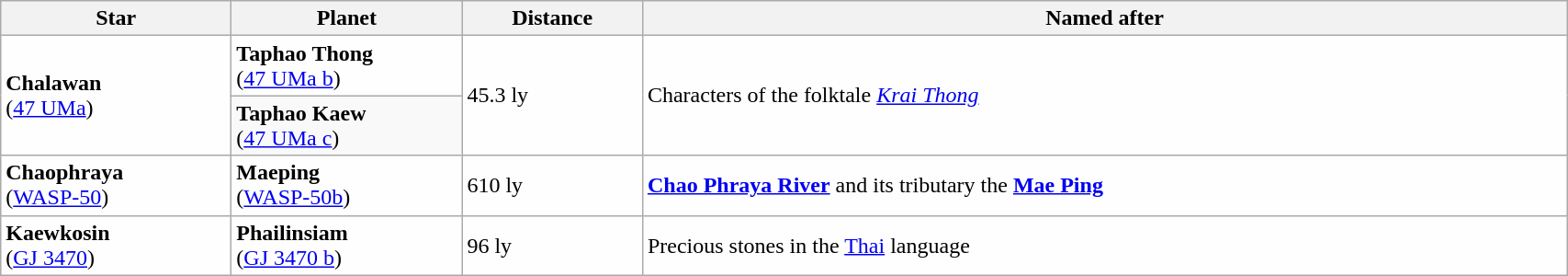<table class="wikitable" style="min-width: 90%;">
<tr>
<th style="width:10em">Star</th>
<th style="width:10em">Planet</th>
<th>Distance</th>
<th>Named after</th>
</tr>
<tr id=001 bgcolor=#fefefe>
<td rowspan="2"><strong>Chalawan</strong><br>(<a href='#'>47 UMa</a>)</td>
<td><strong>Taphao Thong</strong><br>(<a href='#'>47 UMa b</a>)</td>
<td rowspan="2">45.3 ly</td>
<td rowspan="2">Characters of the folktale <em><a href='#'>Krai Thong</a></em></td>
</tr>
<tr>
<td><strong>Taphao Kaew</strong><br>(<a href='#'>47 UMa c</a>)</td>
</tr>
<tr id=002 bgcolor=#fefefe>
<td><strong>Chaophraya</strong><br>(<a href='#'>WASP-50</a>)</td>
<td><strong>Maeping</strong><br>(<a href='#'>WASP-50b</a>)</td>
<td>610 ly</td>
<td><strong><a href='#'>Chao Phraya River</a></strong> and its tributary the <strong><a href='#'>Mae Ping</a></strong></td>
</tr>
<tr id=003 bgcolor=#fefefe>
<td><strong>Kaewkosin</strong><br>(<a href='#'>GJ 3470</a>)</td>
<td><strong>Phailinsiam</strong><br>(<a href='#'>GJ 3470 b</a>)</td>
<td>96 ly</td>
<td>Precious stones in the <a href='#'>Thai</a> language</td>
</tr>
</table>
